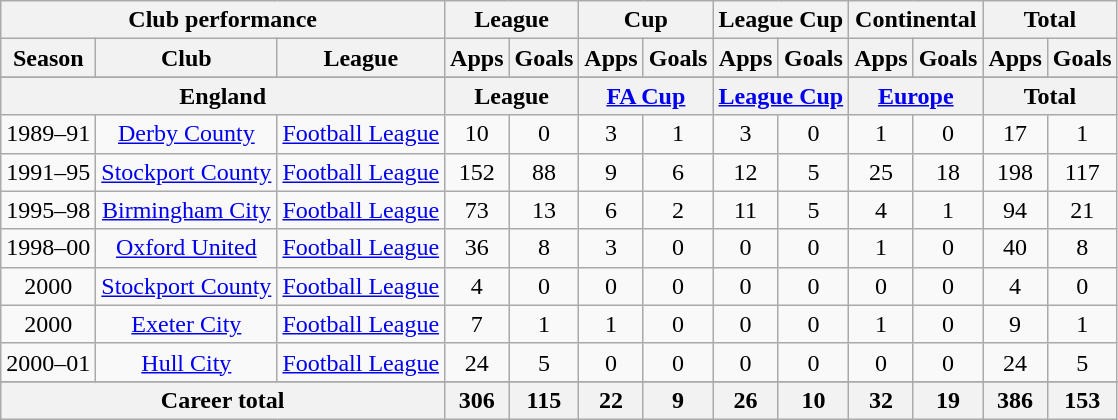<table class="wikitable" style="text-align:center">
<tr>
<th colspan=3>Club performance</th>
<th colspan=2>League</th>
<th colspan=2>Cup</th>
<th colspan=2>League Cup</th>
<th colspan=2>Continental</th>
<th colspan=2>Total</th>
</tr>
<tr>
<th>Season</th>
<th>Club</th>
<th>League</th>
<th>Apps</th>
<th>Goals</th>
<th>Apps</th>
<th>Goals</th>
<th>Apps</th>
<th>Goals</th>
<th>Apps</th>
<th>Goals</th>
<th>Apps</th>
<th>Goals</th>
</tr>
<tr>
</tr>
<tr>
<th colspan=3>England</th>
<th colspan=2>League</th>
<th colspan=2><a href='#'>FA Cup</a></th>
<th colspan=2><a href='#'>League Cup</a></th>
<th colspan=2><a href='#'>Europe</a></th>
<th colspan=2>Total</th>
</tr>
<tr>
<td>1989–91</td>
<td><a href='#'>Derby County</a></td>
<td><a href='#'>Football League</a></td>
<td>10</td>
<td>0</td>
<td>3</td>
<td>1</td>
<td>3</td>
<td>0</td>
<td>1</td>
<td>0</td>
<td>17</td>
<td>1</td>
</tr>
<tr>
<td>1991–95</td>
<td><a href='#'>Stockport County</a></td>
<td><a href='#'>Football League</a></td>
<td>152</td>
<td>88</td>
<td>9</td>
<td>6</td>
<td>12</td>
<td>5</td>
<td>25</td>
<td>18</td>
<td>198</td>
<td>117</td>
</tr>
<tr>
<td>1995–98</td>
<td><a href='#'>Birmingham City</a></td>
<td><a href='#'>Football League</a></td>
<td>73</td>
<td>13</td>
<td>6</td>
<td>2</td>
<td>11</td>
<td>5</td>
<td>4</td>
<td>1</td>
<td>94</td>
<td>21</td>
</tr>
<tr>
<td>1998–00</td>
<td><a href='#'>Oxford United</a></td>
<td><a href='#'>Football League</a></td>
<td>36</td>
<td>8</td>
<td>3</td>
<td>0</td>
<td>0</td>
<td>0</td>
<td>1</td>
<td>0</td>
<td>40</td>
<td>8</td>
</tr>
<tr>
<td>2000</td>
<td><a href='#'>Stockport County</a></td>
<td><a href='#'>Football League</a></td>
<td>4</td>
<td>0</td>
<td>0</td>
<td>0</td>
<td>0</td>
<td>0</td>
<td>0</td>
<td>0</td>
<td>4</td>
<td>0</td>
</tr>
<tr>
<td>2000</td>
<td><a href='#'>Exeter City</a></td>
<td><a href='#'>Football League</a></td>
<td>7</td>
<td>1</td>
<td>1</td>
<td>0</td>
<td>0</td>
<td>0</td>
<td>1</td>
<td>0</td>
<td>9</td>
<td>1</td>
</tr>
<tr>
<td>2000–01</td>
<td><a href='#'>Hull City</a></td>
<td><a href='#'>Football League</a></td>
<td>24</td>
<td>5</td>
<td>0</td>
<td>0</td>
<td>0</td>
<td>0</td>
<td>0</td>
<td>0</td>
<td>24</td>
<td>5</td>
</tr>
<tr>
</tr>
<tr>
<th colspan=3>Career total</th>
<th>306</th>
<th>115</th>
<th>22</th>
<th>9</th>
<th>26</th>
<th>10</th>
<th>32</th>
<th>19</th>
<th>386</th>
<th>153</th>
</tr>
</table>
